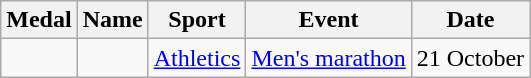<table class="wikitable sortable">
<tr>
<th>Medal</th>
<th>Name</th>
<th>Sport</th>
<th>Event</th>
<th>Date</th>
</tr>
<tr>
<td></td>
<td></td>
<td><a href='#'>Athletics</a></td>
<td><a href='#'>Men's marathon</a></td>
<td>21 October</td>
</tr>
</table>
